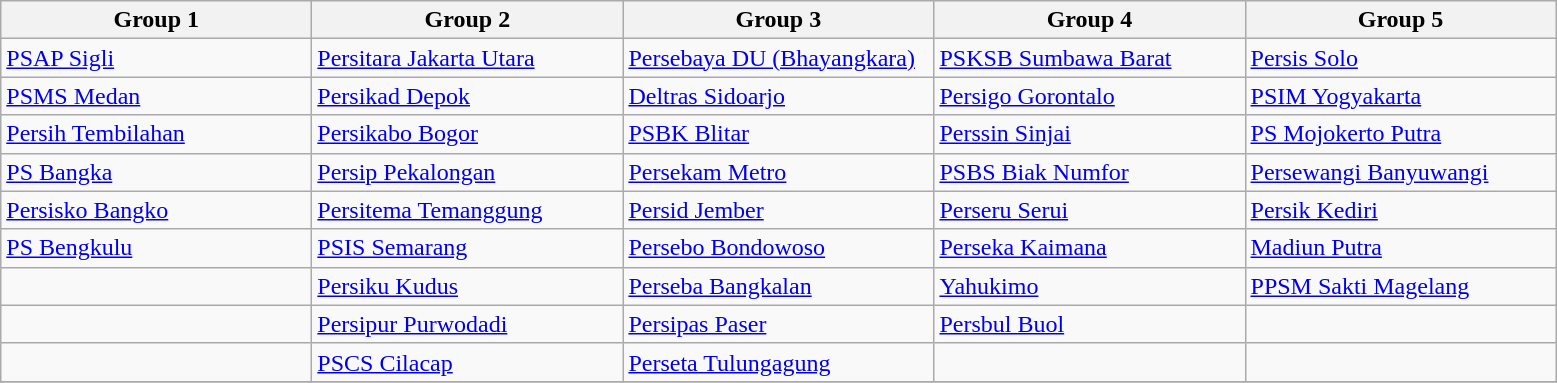<table class="wikitable sortable">
<tr>
<th width = "200">Group 1</th>
<th width = "200">Group 2</th>
<th width = "200">Group 3</th>
<th width = "200">Group 4</th>
<th width = "200">Group 5</th>
</tr>
<tr>
<td><a href='#'>PSAP Sigli</a></td>
<td><a href='#'>Persitara Jakarta Utara</a></td>
<td><a href='#'>Persebaya DU (Bhayangkara)</a></td>
<td><a href='#'>PSKSB Sumbawa Barat</a></td>
<td><a href='#'>Persis Solo</a></td>
</tr>
<tr>
<td><a href='#'>PSMS Medan</a></td>
<td><a href='#'>Persikad Depok</a></td>
<td><a href='#'>Deltras Sidoarjo</a></td>
<td><a href='#'>Persigo Gorontalo</a></td>
<td><a href='#'>PSIM Yogyakarta</a></td>
</tr>
<tr>
<td><a href='#'>Persih Tembilahan</a></td>
<td><a href='#'>Persikabo Bogor</a></td>
<td><a href='#'>PSBK Blitar</a></td>
<td><a href='#'>Perssin Sinjai</a></td>
<td><a href='#'>PS Mojokerto Putra</a></td>
</tr>
<tr>
<td><a href='#'>PS Bangka</a></td>
<td><a href='#'>Persip Pekalongan</a></td>
<td><a href='#'>Persekam Metro</a></td>
<td><a href='#'>PSBS Biak Numfor</a></td>
<td><a href='#'>Persewangi Banyuwangi</a></td>
</tr>
<tr>
<td><a href='#'>Persisko Bangko</a></td>
<td><a href='#'>Persitema Temanggung</a></td>
<td><a href='#'>Persid Jember</a></td>
<td><a href='#'>Perseru Serui</a></td>
<td><a href='#'>Persik Kediri</a></td>
</tr>
<tr>
<td><a href='#'>PS Bengkulu</a></td>
<td><a href='#'>PSIS Semarang</a></td>
<td><a href='#'>Persebo Bondowoso</a></td>
<td><a href='#'>Perseka Kaimana</a></td>
<td><a href='#'>Madiun Putra</a></td>
</tr>
<tr>
<td></td>
<td><a href='#'>Persiku Kudus</a></td>
<td><a href='#'>Perseba Bangkalan</a></td>
<td><a href='#'>Yahukimo</a></td>
<td><a href='#'>PPSM Sakti Magelang</a></td>
</tr>
<tr>
<td></td>
<td><a href='#'>Persipur Purwodadi</a></td>
<td><a href='#'>Persipas Paser</a></td>
<td><a href='#'>Persbul Buol</a></td>
<td></td>
</tr>
<tr>
<td></td>
<td><a href='#'>PSCS Cilacap</a></td>
<td><a href='#'>Perseta Tulungagung</a></td>
<td></td>
<td></td>
</tr>
<tr>
</tr>
</table>
